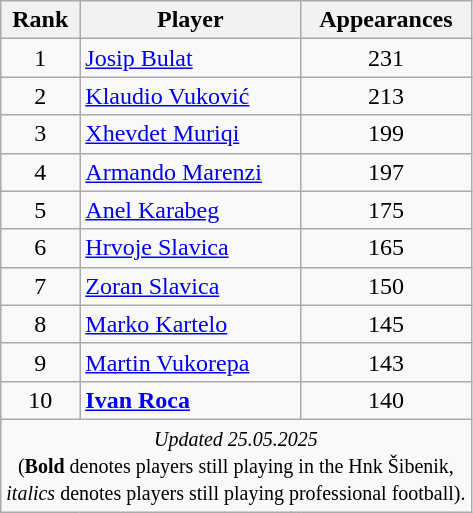<table class="wikitable" style="text-align:center">
<tr>
<th>Rank</th>
<th>Player</th>
<th>Appearances</th>
</tr>
<tr>
<td>1</td>
<td style="text-align:left;"> <a href='#'>Josip Bulat</a></td>
<td>231</td>
</tr>
<tr>
<td>2</td>
<td style="text-align:left;"> <a href='#'>Klaudio Vuković</a></td>
<td>213</td>
</tr>
<tr>
<td>3</td>
<td style="text-align:left;"> <a href='#'>Xhevdet Muriqi</a></td>
<td>199</td>
</tr>
<tr>
<td>4</td>
<td style="text-align:left;"> <a href='#'>Armando Marenzi</a></td>
<td>197</td>
</tr>
<tr>
<td>5</td>
<td style="text-align:left;"> <a href='#'>Anel Karabeg</a></td>
<td>175</td>
</tr>
<tr>
<td>6</td>
<td style="text-align:left;"> <a href='#'>Hrvoje Slavica</a></td>
<td>165</td>
</tr>
<tr>
<td>7</td>
<td style="text-align:left;"> <a href='#'>Zoran Slavica</a></td>
<td>150</td>
</tr>
<tr>
<td>8</td>
<td style="text-align:left;"> <a href='#'>Marko Kartelo</a></td>
<td>145</td>
</tr>
<tr>
<td>9</td>
<td style="text-align:left;"> <a href='#'>Martin Vukorepa</a></td>
<td>143</td>
</tr>
<tr>
<td>10</td>
<td style="text-align:left;"><strong> <a href='#'>Ivan Roca</a></strong></td>
<td>140</td>
</tr>
<tr>
<td colspan="3"><small><em>Updated 25.05.2025</em><br>(<strong>Bold</strong> denotes players still playing in the Hnk Šibenik,<br><em>italics</em> denotes players still playing professional football).</small></td>
</tr>
</table>
